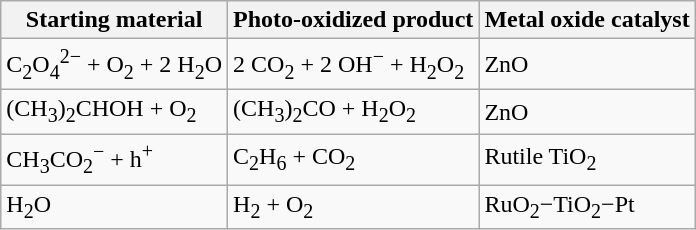<table class="wikitable">
<tr>
<th>Starting material</th>
<th>Photo-oxidized product</th>
<th>Metal oxide catalyst</th>
</tr>
<tr>
<td>C<sub>2</sub>O<sub>4</sub><sup>2−</sup> + O<sub>2</sub> + 2 H<sub>2</sub>O</td>
<td>2 CO<sub>2</sub> + 2 OH<sup>−</sup> + H<sub>2</sub>O<sub>2</sub></td>
<td>ZnO</td>
</tr>
<tr>
<td>(CH<sub>3</sub>)<sub>2</sub>CHOH + O<sub>2</sub></td>
<td>(CH<sub>3</sub>)<sub>2</sub>CO + H<sub>2</sub>O<sub>2</sub></td>
<td>ZnO</td>
</tr>
<tr>
<td>CH<sub>3</sub>CO<sub>2</sub><sup>−</sup> + h<sup>+</sup></td>
<td>C<sub>2</sub>H<sub>6</sub> + CO<sub>2</sub></td>
<td>Rutile TiO<sub>2</sub></td>
</tr>
<tr>
<td>H<sub>2</sub>O</td>
<td>H<sub>2</sub> + O<sub>2</sub></td>
<td>RuO<sub>2</sub>−TiO<sub>2</sub>−Pt </td>
</tr>
</table>
